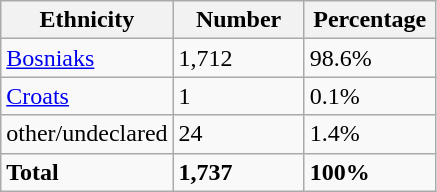<table class="wikitable">
<tr>
<th width="100px">Ethnicity</th>
<th width="80px">Number</th>
<th width="80px">Percentage</th>
</tr>
<tr>
<td><a href='#'>Bosniaks</a></td>
<td>1,712</td>
<td>98.6%</td>
</tr>
<tr>
<td><a href='#'>Croats</a></td>
<td>1</td>
<td>0.1%</td>
</tr>
<tr>
<td>other/undeclared</td>
<td>24</td>
<td>1.4%</td>
</tr>
<tr>
<td><strong>Total</strong></td>
<td><strong>1,737</strong></td>
<td><strong>100%</strong></td>
</tr>
</table>
